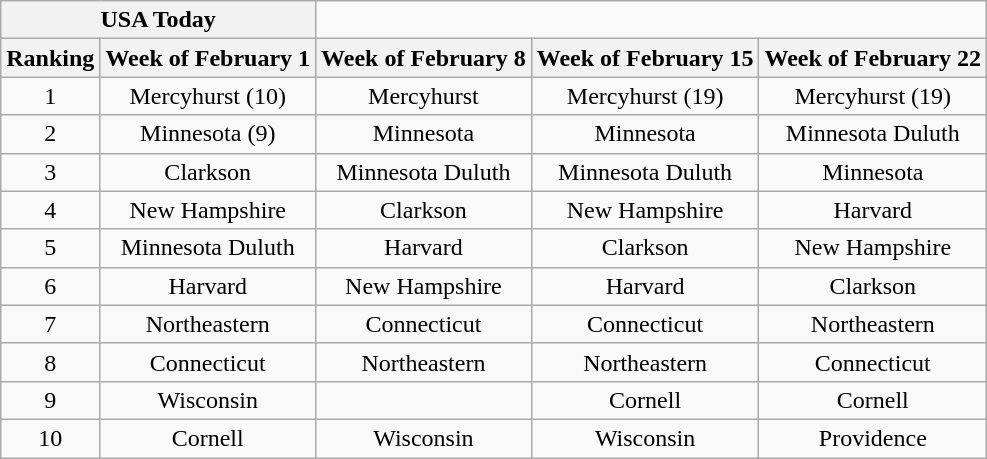<table class="wikitable" style="text-align:center;">
<tr>
<th colspan=2><strong>USA Today</strong></th>
</tr>
<tr>
<th>Ranking</th>
<th>Week of February 1</th>
<th>Week of February 8</th>
<th>Week of February 15</th>
<th>Week of February 22</th>
</tr>
<tr>
<td>1</td>
<td>Mercyhurst (10)</td>
<td>Mercyhurst</td>
<td>Mercyhurst (19)</td>
<td>Mercyhurst (19)</td>
</tr>
<tr>
<td>2</td>
<td>Minnesota (9)</td>
<td>Minnesota</td>
<td>Minnesota</td>
<td>Minnesota Duluth</td>
</tr>
<tr>
<td>3</td>
<td>Clarkson</td>
<td>Minnesota Duluth</td>
<td>Minnesota Duluth</td>
<td>Minnesota</td>
</tr>
<tr>
<td>4</td>
<td>New Hampshire</td>
<td>Clarkson</td>
<td>New Hampshire</td>
<td>Harvard</td>
</tr>
<tr>
<td>5</td>
<td>Minnesota Duluth</td>
<td>Harvard</td>
<td>Clarkson</td>
<td>New Hampshire</td>
</tr>
<tr>
<td>6</td>
<td>Harvard</td>
<td>New Hampshire</td>
<td>Harvard</td>
<td>Clarkson</td>
</tr>
<tr>
<td>7</td>
<td>Northeastern</td>
<td>Connecticut</td>
<td>Connecticut</td>
<td>Northeastern</td>
</tr>
<tr>
<td>8</td>
<td>Connecticut</td>
<td>Northeastern</td>
<td>Northeastern</td>
<td>Connecticut</td>
</tr>
<tr>
<td>9</td>
<td>Wisconsin</td>
<td></td>
<td>Cornell</td>
<td>Cornell</td>
</tr>
<tr>
<td>10</td>
<td>Cornell</td>
<td>Wisconsin</td>
<td>Wisconsin</td>
<td>Providence</td>
</tr>
</table>
